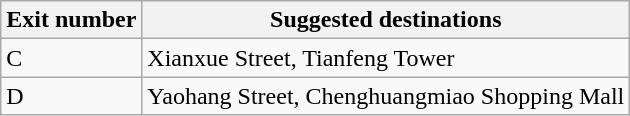<table class="wikitable" style="margin-bottom: 10px;">
<tr>
<th>Exit number</th>
<th>Suggested destinations</th>
</tr>
<tr>
<td>C</td>
<td>Xianxue Street, Tianfeng Tower</td>
</tr>
<tr>
<td>D</td>
<td>Yaohang Street, Chenghuangmiao Shopping Mall</td>
</tr>
</table>
